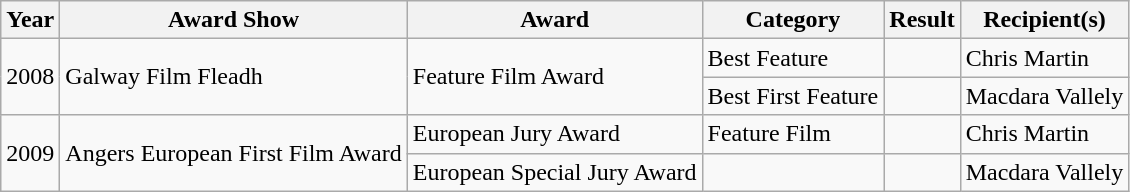<table class="wikitable">
<tr>
<th>Year</th>
<th>Award Show</th>
<th>Award</th>
<th>Category</th>
<th>Result</th>
<th>Recipient(s)</th>
</tr>
<tr>
<td rowspan="2">2008</td>
<td rowspan="2">Galway Film Fleadh</td>
<td rowspan="2">Feature Film Award</td>
<td>Best Feature</td>
<td></td>
<td>Chris Martin</td>
</tr>
<tr>
<td>Best First Feature</td>
<td></td>
<td>Macdara Vallely</td>
</tr>
<tr>
<td rowspan="2">2009</td>
<td rowspan="2">Angers European First Film Award</td>
<td>European Jury Award</td>
<td>Feature Film</td>
<td></td>
<td>Chris Martin</td>
</tr>
<tr>
<td>European Special Jury Award</td>
<td></td>
<td></td>
<td>Macdara Vallely</td>
</tr>
</table>
